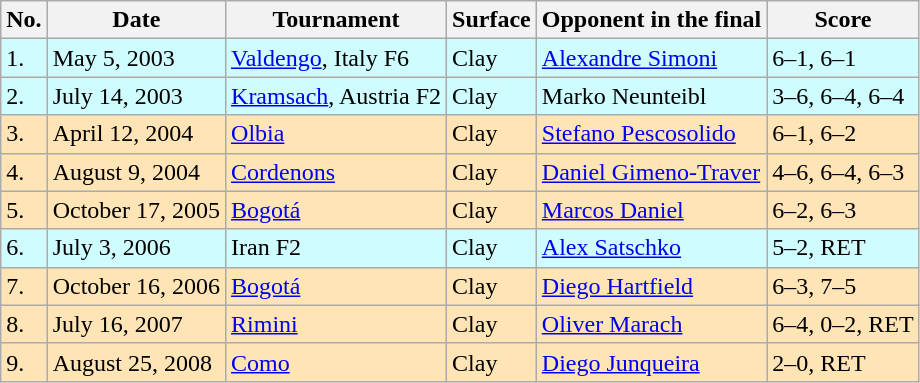<table class="wikitable">
<tr>
<th>No.</th>
<th>Date</th>
<th>Tournament</th>
<th>Surface</th>
<th>Opponent in the final</th>
<th>Score</th>
</tr>
<tr bgcolor="CFFCFF">
<td>1.</td>
<td>May 5, 2003</td>
<td><a href='#'>Valdengo</a>, Italy F6</td>
<td>Clay</td>
<td> <a href='#'>Alexandre Simoni</a></td>
<td>6–1, 6–1</td>
</tr>
<tr bgcolor="CFFCFF">
<td>2.</td>
<td>July 14, 2003</td>
<td><a href='#'>Kramsach</a>, Austria F2</td>
<td>Clay</td>
<td> Marko Neunteibl</td>
<td>3–6, 6–4, 6–4</td>
</tr>
<tr bgcolor="moccasin">
<td>3.</td>
<td>April 12, 2004</td>
<td><a href='#'>Olbia</a></td>
<td>Clay</td>
<td> <a href='#'>Stefano Pescosolido</a></td>
<td>6–1, 6–2</td>
</tr>
<tr bgcolor="moccasin">
<td>4.</td>
<td>August 9, 2004</td>
<td><a href='#'>Cordenons</a></td>
<td>Clay</td>
<td> <a href='#'>Daniel Gimeno-Traver</a></td>
<td>4–6, 6–4, 6–3</td>
</tr>
<tr bgcolor="moccasin">
<td>5.</td>
<td>October 17, 2005</td>
<td><a href='#'>Bogotá</a></td>
<td>Clay</td>
<td> <a href='#'>Marcos Daniel</a></td>
<td>6–2, 6–3</td>
</tr>
<tr bgcolor="CFFCFF">
<td>6.</td>
<td>July 3, 2006</td>
<td>Iran F2</td>
<td>Clay</td>
<td> <a href='#'>Alex Satschko</a></td>
<td>5–2, RET</td>
</tr>
<tr bgcolor="moccasin">
<td>7.</td>
<td>October 16, 2006</td>
<td><a href='#'>Bogotá</a></td>
<td>Clay</td>
<td> <a href='#'>Diego Hartfield</a></td>
<td>6–3, 7–5</td>
</tr>
<tr bgcolor="moccasin">
<td>8.</td>
<td>July 16, 2007</td>
<td><a href='#'>Rimini</a></td>
<td>Clay</td>
<td> <a href='#'>Oliver Marach</a></td>
<td>6–4, 0–2, RET</td>
</tr>
<tr bgcolor="moccasin">
<td>9.</td>
<td>August 25, 2008</td>
<td><a href='#'>Como</a></td>
<td>Clay</td>
<td> <a href='#'>Diego Junqueira</a></td>
<td>2–0, RET</td>
</tr>
</table>
